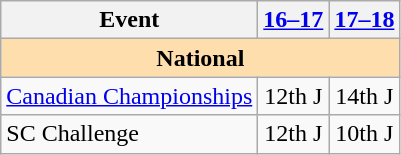<table class="wikitable" style="text-align:center">
<tr>
<th>Event</th>
<th><a href='#'>16–17</a></th>
<th><a href='#'>17–18</a></th>
</tr>
<tr>
<th colspan="3" style="background-color: #ffdead; " align="center">National</th>
</tr>
<tr>
<td align="left"><a href='#'>Canadian Championships</a></td>
<td>12th J</td>
<td>14th J</td>
</tr>
<tr>
<td align="left">SC Challenge</td>
<td>12th J</td>
<td>10th J</td>
</tr>
</table>
